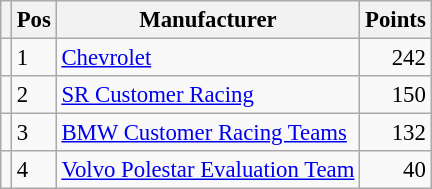<table class="wikitable" style="font-size: 95%;">
<tr>
<th></th>
<th>Pos</th>
<th>Manufacturer</th>
<th>Points</th>
</tr>
<tr>
<td align="left"></td>
<td>1</td>
<td> <a href='#'>Chevrolet</a></td>
<td align="right">242</td>
</tr>
<tr>
<td align="left"></td>
<td>2</td>
<td> <a href='#'>SR Customer Racing</a></td>
<td align="right">150</td>
</tr>
<tr>
<td align="left"></td>
<td>3</td>
<td> <a href='#'>BMW Customer Racing Teams</a></td>
<td align="right">132</td>
</tr>
<tr>
<td align="left"></td>
<td>4</td>
<td> <a href='#'>Volvo Polestar Evaluation Team</a></td>
<td align="right">40</td>
</tr>
</table>
